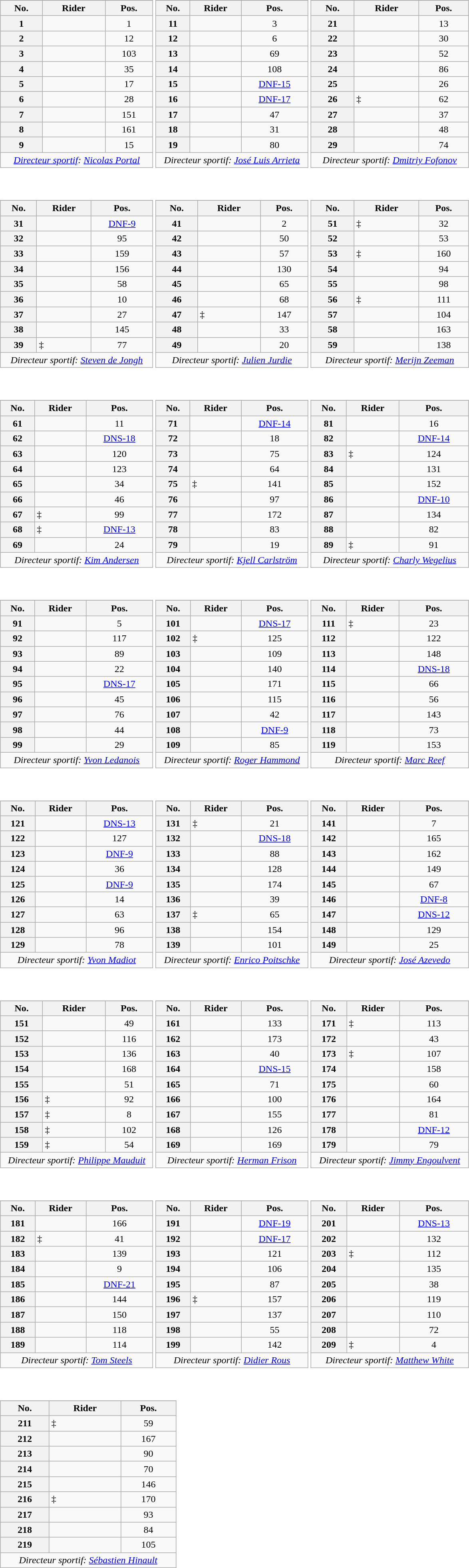<table>
<tr valign="top">
<td style="width:33%;"><br><table class="wikitable plainrowheaders" style="width:100%">
<tr>
</tr>
<tr style="text-align:center;">
<th scope="col">No.</th>
<th scope="col">Rider</th>
<th scope="col">Pos.</th>
</tr>
<tr>
<th scope="row" style="text-align:center;">1</th>
<td> </td>
<td style="text-align:center;">1</td>
</tr>
<tr>
<th scope="row" style="text-align:center;">2</th>
<td></td>
<td style="text-align:center;">12</td>
</tr>
<tr>
<th scope="row" style="text-align:center;">3</th>
<td></td>
<td style="text-align:center;">103</td>
</tr>
<tr>
<th scope="row" style="text-align:center;">4</th>
<td></td>
<td style="text-align:center;">35</td>
</tr>
<tr>
<th scope="row" style="text-align:center;">5</th>
<td></td>
<td style="text-align:center;">17</td>
</tr>
<tr>
<th scope="row" style="text-align:center;">6</th>
<td></td>
<td style="text-align:center;">28</td>
</tr>
<tr>
<th scope="row" style="text-align:center;">7</th>
<td></td>
<td style="text-align:center;">151</td>
</tr>
<tr>
<th scope="row" style="text-align:center;">8</th>
<td></td>
<td style="text-align:center;">161</td>
</tr>
<tr>
<th scope="row" style="text-align:center;">9</th>
<td></td>
<td style="text-align:center;">15</td>
</tr>
<tr align=center>
<td colspan="3"><em><a href='#'>Directeur sportif</a>: <a href='#'>Nicolas Portal</a></em></td>
</tr>
</table>
</td>
<td><br><table class="wikitable plainrowheaders" style="width:100%">
<tr>
</tr>
<tr style="text-align:center;">
<th scope="col">No.</th>
<th scope="col">Rider</th>
<th scope="col">Pos.</th>
</tr>
<tr>
<th scope="row" style="text-align:center;">11</th>
<td></td>
<td style="text-align:center;">3</td>
</tr>
<tr>
<th scope="row" style="text-align:center;">12</th>
<td></td>
<td style="text-align:center;">6</td>
</tr>
<tr>
<th scope="row" style="text-align:center;">13</th>
<td></td>
<td style="text-align:center;">69</td>
</tr>
<tr>
<th scope="row" style="text-align:center;">14</th>
<td></td>
<td style="text-align:center;">108</td>
</tr>
<tr>
<th scope="row" style="text-align:center;">15</th>
<td></td>
<td style="text-align:center;"><a href='#'>DNF-15</a></td>
</tr>
<tr>
<th scope="row" style="text-align:center;">16</th>
<td></td>
<td style="text-align:center;"><a href='#'>DNF-17</a></td>
</tr>
<tr>
<th scope="row" style="text-align:center;">17</th>
<td></td>
<td style="text-align:center;">47</td>
</tr>
<tr>
<th scope="row" style="text-align:center;">18</th>
<td></td>
<td style="text-align:center;">31</td>
</tr>
<tr>
<th scope="row" style="text-align:center;">19</th>
<td></td>
<td style="text-align:center;">80</td>
</tr>
<tr align=center>
<td colspan="3"><em>Directeur sportif: <a href='#'>José Luis Arrieta</a></em></td>
</tr>
</table>
</td>
<td><br><table class="wikitable plainrowheaders" style="width:100%">
<tr>
</tr>
<tr style="text-align:center;">
<th scope="col">No.</th>
<th scope="col">Rider</th>
<th scope="col">Pos.</th>
</tr>
<tr>
<th scope="row" style="text-align:center;">21</th>
<td></td>
<td style="text-align:center;">13</td>
</tr>
<tr>
<th scope="row" style="text-align:center;">22</th>
<td></td>
<td style="text-align:center;">30</td>
</tr>
<tr>
<th scope="row" style="text-align:center;">23</th>
<td></td>
<td style="text-align:center;">52</td>
</tr>
<tr>
<th scope="row" style="text-align:center;">24</th>
<td></td>
<td style="text-align:center;">86</td>
</tr>
<tr>
<th scope="row" style="text-align:center;">25</th>
<td></td>
<td style="text-align:center;">26</td>
</tr>
<tr>
<th scope="row" style="text-align:center;">26</th>
<td> ‡</td>
<td style="text-align:center;">62</td>
</tr>
<tr>
<th scope="row" style="text-align:center;">27</th>
<td></td>
<td style="text-align:center;">37</td>
</tr>
<tr>
<th scope="row" style="text-align:center;">28</th>
<td></td>
<td style="text-align:center;">48</td>
</tr>
<tr>
<th scope="row" style="text-align:center;">29</th>
<td></td>
<td style="text-align:center;">74</td>
</tr>
<tr align=center>
<td colspan="3"><em>Directeur sportif: <a href='#'>Dmitriy Fofonov</a></em></td>
</tr>
</table>
</td>
</tr>
<tr valign="top">
<td><br><table class="wikitable plainrowheaders" style="width:100%">
<tr>
</tr>
<tr style="text-align:center;">
<th scope="col">No.</th>
<th scope="col">Rider</th>
<th scope="col">Pos.</th>
</tr>
<tr>
<th scope="row" style="text-align:center;">31</th>
<td></td>
<td style="text-align:center;"><a href='#'>DNF-9</a></td>
</tr>
<tr>
<th scope="row" style="text-align:center;">32</th>
<td>  </td>
<td style="text-align:center;">95</td>
</tr>
<tr>
<th scope="row" style="text-align:center;">33</th>
<td></td>
<td style="text-align:center;">159</td>
</tr>
<tr>
<th scope="row" style="text-align:center;">34</th>
<td></td>
<td style="text-align:center;">156</td>
</tr>
<tr>
<th scope="row" style="text-align:center;">35</th>
<td></td>
<td style="text-align:center;">58</td>
</tr>
<tr>
<th scope="row" style="text-align:center;">36</th>
<td></td>
<td style="text-align:center;">10</td>
</tr>
<tr>
<th scope="row" style="text-align:center;">37</th>
<td> </td>
<td style="text-align:center;">27</td>
</tr>
<tr>
<th scope="row" style="text-align:center;">38</th>
<td></td>
<td style="text-align:center;">145</td>
</tr>
<tr>
<th scope="row" style="text-align:center;">39</th>
<td> ‡</td>
<td style="text-align:center;">77</td>
</tr>
<tr align=center>
<td colspan="3"><em>Directeur sportif: <a href='#'>Steven de Jongh</a></em> <br></td>
</tr>
</table>
</td>
<td><br><table class="wikitable plainrowheaders" style="width:100%">
<tr>
</tr>
<tr style="text-align:center;">
<th scope="col">No.</th>
<th scope="col">Rider</th>
<th scope="col">Pos.</th>
</tr>
<tr>
<th scope="row" style="text-align:center;">41</th>
<td></td>
<td style="text-align:center;">2</td>
</tr>
<tr>
<th scope="row" style="text-align:center;">42</th>
<td></td>
<td style="text-align:center;">50</td>
</tr>
<tr>
<th scope="row" style="text-align:center;">43</th>
<td></td>
<td style="text-align:center;">57</td>
</tr>
<tr>
<th scope="row" style="text-align:center;">44</th>
<td></td>
<td style="text-align:center;">130</td>
</tr>
<tr>
<th scope="row" style="text-align:center;">45</th>
<td></td>
<td style="text-align:center;">65</td>
</tr>
<tr>
<th scope="row" style="text-align:center;">46</th>
<td></td>
<td style="text-align:center;">68</td>
</tr>
<tr>
<th scope="row" style="text-align:center;">47</th>
<td> ‡</td>
<td style="text-align:center;">147</td>
</tr>
<tr>
<th scope="row" style="text-align:center;">48</th>
<td></td>
<td style="text-align:center;">33</td>
</tr>
<tr>
<th scope="row" style="text-align:center;">49</th>
<td></td>
<td style="text-align:center;">20</td>
</tr>
<tr align=center>
<td colspan=5><em>Directeur sportif: <a href='#'>Julien Jurdie</a></em> <br></td>
</tr>
</table>
</td>
<td><br><table class="wikitable plainrowheaders" style="width:100%">
<tr>
</tr>
<tr style="text-align:center;">
<th scope="col">No.</th>
<th scope="col">Rider</th>
<th scope="col">Pos.</th>
</tr>
<tr>
<th scope="row" style="text-align:center;">51</th>
<td> ‡</td>
<td style="text-align:center;">32</td>
</tr>
<tr>
<th scope="row" style="text-align:center;">52</th>
<td></td>
<td style="text-align:center;">53</td>
</tr>
<tr>
<th scope="row" style="text-align:center;">53</th>
<td> ‡</td>
<td style="text-align:center;">160</td>
</tr>
<tr>
<th scope="row" style="text-align:center;">54</th>
<td></td>
<td style="text-align:center;">94</td>
</tr>
<tr>
<th scope="row" style="text-align:center;">55</th>
<td></td>
<td style="text-align:center;">98</td>
</tr>
<tr>
<th scope="row" style="text-align:center;">56</th>
<td> ‡</td>
<td style="text-align:center;">111</td>
</tr>
<tr>
<th scope="row" style="text-align:center;">57</th>
<td></td>
<td style="text-align:center;">104</td>
</tr>
<tr>
<th scope="row" style="text-align:center;">58</th>
<td></td>
<td style="text-align:center;">163</td>
</tr>
<tr>
<th scope="row" style="text-align:center;">59</th>
<td></td>
<td style="text-align:center;">138</td>
</tr>
<tr align=center>
<td colspan="3"><em>Directeur sportif: <a href='#'>Merijn Zeeman</a></em> <br></td>
</tr>
</table>
</td>
</tr>
<tr valign="top">
<td><br><table class="wikitable plainrowheaders" style="width:100%">
<tr>
</tr>
<tr style="text-align:center;">
<th scope="col">No.</th>
<th scope="col">Rider</th>
<th scope="col">Pos.</th>
</tr>
<tr>
<th scope="row" style="text-align:center;">61</th>
<td></td>
<td style="text-align:center;">11</td>
</tr>
<tr>
<th scope="row" style="text-align:center;">62</th>
<td></td>
<td style="text-align:center;"><a href='#'>DNS-18</a></td>
</tr>
<tr>
<th scope="row" style="text-align:center;">63</th>
<td></td>
<td style="text-align:center;">120</td>
</tr>
<tr>
<th scope="row" style="text-align:center;">64</th>
<td></td>
<td style="text-align:center;">123</td>
</tr>
<tr>
<th scope="row" style="text-align:center;">65</th>
<td></td>
<td style="text-align:center;">34</td>
</tr>
<tr>
<th scope="row" style="text-align:center;">66</th>
<td></td>
<td style="text-align:center;">46</td>
</tr>
<tr>
<th scope="row" style="text-align:center;">67</th>
<td> ‡</td>
<td style="text-align:center;">99</td>
</tr>
<tr>
<th scope="row" style="text-align:center;">68</th>
<td> ‡</td>
<td style="text-align:center;"><a href='#'>DNF-13</a></td>
</tr>
<tr>
<th scope="row" style="text-align:center;">69</th>
<td></td>
<td style="text-align:center;">24</td>
</tr>
<tr align=center>
<td colspan="3"><em>Directeur sportif: <a href='#'>Kim Andersen</a></em> <br></td>
</tr>
</table>
</td>
<td><br><table class="wikitable plainrowheaders" style="width:100%">
<tr>
</tr>
<tr style="text-align:center;">
<th scope="col">No.</th>
<th scope="col">Rider</th>
<th scope="col">Pos.</th>
</tr>
<tr>
<th scope="row" style="text-align:center;">71</th>
<td></td>
<td style="text-align:center;"><a href='#'>DNF-14</a></td>
</tr>
<tr>
<th scope="row" style="text-align:center;">72</th>
<td></td>
<td style="text-align:center;">18</td>
</tr>
<tr>
<th scope="row" style="text-align:center;">73</th>
<td></td>
<td style="text-align:center;">75</td>
</tr>
<tr>
<th scope="row" style="text-align:center;">74</th>
<td></td>
<td style="text-align:center;">64</td>
</tr>
<tr>
<th scope="row" style="text-align:center;">75</th>
<td> ‡</td>
<td style="text-align:center;">141</td>
</tr>
<tr>
<th scope="row" style="text-align:center;">76</th>
<td></td>
<td style="text-align:center;">97</td>
</tr>
<tr>
<th scope="row" style="text-align:center;">77</th>
<td></td>
<td style="text-align:center;">172</td>
</tr>
<tr>
<th scope="row" style="text-align:center;">78</th>
<td></td>
<td style="text-align:center;">83</td>
</tr>
<tr>
<th scope="row" style="text-align:center;">79</th>
<td></td>
<td style="text-align:center;">19</td>
</tr>
<tr align=center>
<td colspan="3"><em>Directeur sportif: <a href='#'>Kjell Carlström</a></em> <br></td>
</tr>
</table>
</td>
<td><br><table class="wikitable plainrowheaders" style="width:100%">
<tr>
</tr>
<tr style="text-align:center;">
<th scope="col">No.</th>
<th scope="col">Rider</th>
<th scope="col">Pos.</th>
</tr>
<tr>
<th scope="row" style="text-align:center;">81</th>
<td></td>
<td style="text-align:center;">16</td>
</tr>
<tr>
<th scope="row" style="text-align:center;">82</th>
<td></td>
<td style="text-align:center;"><a href='#'>DNF-14</a></td>
</tr>
<tr>
<th scope="row" style="text-align:center;">83</th>
<td> ‡</td>
<td style="text-align:center;">124</td>
</tr>
<tr>
<th scope="row" style="text-align:center;">84</th>
<td></td>
<td style="text-align:center;">131</td>
</tr>
<tr>
<th scope="row" style="text-align:center;">85</th>
<td></td>
<td style="text-align:center;">152</td>
</tr>
<tr>
<th scope="row" style="text-align:center;">86</th>
<td></td>
<td style="text-align:center;"><a href='#'>DNF-10</a></td>
</tr>
<tr>
<th scope="row" style="text-align:center;">87</th>
<td></td>
<td style="text-align:center;">134</td>
</tr>
<tr>
<th scope="row" style="text-align:center;">88</th>
<td></td>
<td style="text-align:center;">82</td>
</tr>
<tr>
<th scope="row" style="text-align:center;">89</th>
<td> ‡</td>
<td style="text-align:center;">91</td>
</tr>
<tr align=center>
<td colspan="3"><em>Directeur sportif: <a href='#'>Charly Wegelius</a></em> <br></td>
</tr>
</table>
</td>
</tr>
<tr valign="top">
<td><br><table class="wikitable plainrowheaders" style="width:100%">
<tr>
</tr>
<tr style="text-align:center;">
<th scope="col">No.</th>
<th scope="col">Rider</th>
<th scope="col">Pos.</th>
</tr>
<tr>
<th scope="row" style="text-align:center;">91</th>
<td></td>
<td style="text-align:center;">5</td>
</tr>
<tr>
<th scope="row" style="text-align:center;">92</th>
<td></td>
<td style="text-align:center;">117</td>
</tr>
<tr>
<th scope="row" style="text-align:center;">93</th>
<td></td>
<td style="text-align:center;">89</td>
</tr>
<tr>
<th scope="row" style="text-align:center;">94</th>
<td></td>
<td style="text-align:center;">22</td>
</tr>
<tr>
<th scope="row" style="text-align:center;">95</th>
<td></td>
<td style="text-align:center;"><a href='#'>DNS-17</a></td>
</tr>
<tr>
<th scope="row" style="text-align:center;">96</th>
<td></td>
<td style="text-align:center;">45</td>
</tr>
<tr>
<th scope="row" style="text-align:center;">97</th>
<td></td>
<td style="text-align:center;">76</td>
</tr>
<tr>
<th scope="row" style="text-align:center;">98</th>
<td></td>
<td style="text-align:center;">44</td>
</tr>
<tr>
<th scope="row" style="text-align:center;">99</th>
<td></td>
<td style="text-align:center;">29</td>
</tr>
<tr align=center>
<td colspan="3"><em>Directeur sportif: <a href='#'>Yvon Ledanois</a></em> <br></td>
</tr>
</table>
</td>
<td><br><table class="wikitable plainrowheaders" style="width:100%">
<tr>
</tr>
<tr style="text-align:center;">
<th scope="col">No.</th>
<th scope="col">Rider</th>
<th scope="col">Pos.</th>
</tr>
<tr>
<th scope="row" style="text-align:center;">101</th>
<td></td>
<td style="text-align:center;"><a href='#'>DNS-17</a></td>
</tr>
<tr>
<th scope="row" style="text-align:center;">102</th>
<td> ‡</td>
<td style="text-align:center;">125</td>
</tr>
<tr>
<th scope="row" style="text-align:center;">103</th>
<td></td>
<td style="text-align:center;">109</td>
</tr>
<tr>
<th scope="row" style="text-align:center;">104</th>
<td></td>
<td style="text-align:center;">140</td>
</tr>
<tr>
<th scope="row" style="text-align:center;">105</th>
<td></td>
<td style="text-align:center;">171</td>
</tr>
<tr>
<th scope="row" style="text-align:center;">106</th>
<td></td>
<td style="text-align:center;">115</td>
</tr>
<tr>
<th scope="row" style="text-align:center;">107</th>
<td></td>
<td style="text-align:center;">42</td>
</tr>
<tr>
<th scope="row" style="text-align:center;">108</th>
<td></td>
<td style="text-align:center;"><a href='#'>DNF-9</a></td>
</tr>
<tr>
<th scope="row" style="text-align:center;">109</th>
<td></td>
<td style="text-align:center;">85</td>
</tr>
<tr align=center>
<td colspan=5><em>Directeur sportif: <a href='#'>Roger Hammond</a></em> <br></td>
</tr>
</table>
</td>
<td><br><table class="wikitable plainrowheaders" style="width:100%">
<tr>
</tr>
<tr style="text-align:center;">
<th scope="col">No.</th>
<th scope="col">Rider</th>
<th scope="col">Pos.</th>
</tr>
<tr>
<th scope="row" style="text-align:center;">111</th>
<td> ‡</td>
<td style="text-align:center;">23</td>
</tr>
<tr>
<th scope="row" style="text-align:center;">112</th>
<td></td>
<td style="text-align:center;">122</td>
</tr>
<tr>
<th scope="row" style="text-align:center;">113</th>
<td></td>
<td style="text-align:center;">148</td>
</tr>
<tr>
<th scope="row" style="text-align:center;">114</th>
<td></td>
<td style="text-align:center;"><a href='#'>DNS-18</a></td>
</tr>
<tr>
<th scope="row" style="text-align:center;">115</th>
<td></td>
<td style="text-align:center;">66</td>
</tr>
<tr>
<th scope="row" style="text-align:center;">116</th>
<td></td>
<td style="text-align:center;">56</td>
</tr>
<tr>
<th scope="row" style="text-align:center;">117</th>
<td></td>
<td style="text-align:center;">143</td>
</tr>
<tr>
<th scope="row" style="text-align:center;">118</th>
<td></td>
<td style="text-align:center;">73</td>
</tr>
<tr>
<th scope="row" style="text-align:center;">119</th>
<td></td>
<td style="text-align:center;">153</td>
</tr>
<tr align=center>
<td colspan=5><em>Directeur sportif: <a href='#'>Marc Reef</a></em> <br></td>
</tr>
</table>
</td>
</tr>
<tr valign="top">
<td><br><table class="wikitable plainrowheaders" style="width:100%">
<tr>
</tr>
<tr style="text-align:center;">
<th scope="col">No.</th>
<th scope="col">Rider</th>
<th scope="col">Pos.</th>
</tr>
<tr>
<th scope="row" style="text-align:center;">121</th>
<td></td>
<td style="text-align:center;"><a href='#'>DNS-13</a></td>
</tr>
<tr>
<th scope="row" style="text-align:center;">122</th>
<td></td>
<td style="text-align:center;">127</td>
</tr>
<tr>
<th scope="row" style="text-align:center;">123</th>
<td></td>
<td style="text-align:center;"><a href='#'>DNF-9</a></td>
</tr>
<tr>
<th scope="row" style="text-align:center;">124</th>
<td></td>
<td style="text-align:center;">36</td>
</tr>
<tr>
<th scope="row" style="text-align:center;">125</th>
<td></td>
<td style="text-align:center;"><a href='#'>DNF-9</a></td>
</tr>
<tr>
<th scope="row" style="text-align:center;">126</th>
<td></td>
<td style="text-align:center;">14</td>
</tr>
<tr>
<th scope="row" style="text-align:center;">127</th>
<td></td>
<td style="text-align:center;">63</td>
</tr>
<tr>
<th scope="row" style="text-align:center;">128</th>
<td></td>
<td style="text-align:center;">96</td>
</tr>
<tr>
<th scope="row" style="text-align:center;">129</th>
<td></td>
<td style="text-align:center;">78</td>
</tr>
<tr align=center>
<td colspan="3"><em>Directeur sportif: <a href='#'>Yvon Madiot</a></em> <br></td>
</tr>
</table>
</td>
<td><br><table class="wikitable plainrowheaders" style="width:100%">
<tr>
</tr>
<tr style="text-align:center;">
<th scope="col">No.</th>
<th scope="col">Rider</th>
<th scope="col">Pos.</th>
</tr>
<tr>
<th scope="row" style="text-align:center;">131</th>
<td> ‡</td>
<td style="text-align:center;">21</td>
</tr>
<tr>
<th scope="row" style="text-align:center;">132</th>
<td></td>
<td style="text-align:center;"><a href='#'>DNS-18</a></td>
</tr>
<tr>
<th scope="row" style="text-align:center;">133</th>
<td></td>
<td style="text-align:center;">88</td>
</tr>
<tr>
<th scope="row" style="text-align:center;">134</th>
<td></td>
<td style="text-align:center;">128</td>
</tr>
<tr>
<th scope="row" style="text-align:center;">135</th>
<td></td>
<td style="text-align:center;">174</td>
</tr>
<tr>
<th scope="row" style="text-align:center;">136</th>
<td></td>
<td style="text-align:center;">39</td>
</tr>
<tr>
<th scope="row" style="text-align:center;">137</th>
<td> ‡</td>
<td style="text-align:center;">65</td>
</tr>
<tr>
<th scope="row" style="text-align:center;">138</th>
<td></td>
<td style="text-align:center;">154</td>
</tr>
<tr>
<th scope="row" style="text-align:center;">139</th>
<td></td>
<td style="text-align:center;">101</td>
</tr>
<tr align=center>
<td colspan="3"><em>Directeur sportif: <a href='#'>Enrico Poitschke</a></em> <br></td>
</tr>
</table>
</td>
<td><br><table class="wikitable plainrowheaders" style="width:100%">
<tr>
</tr>
<tr style="text-align:center;">
<th scope="col">No.</th>
<th scope="col">Rider</th>
<th scope="col">Pos.</th>
</tr>
<tr>
<th scope="row" style="text-align:center;">141</th>
<td></td>
<td style="text-align:center;">7</td>
</tr>
<tr>
<th scope="row" style="text-align:center;">142</th>
<td></td>
<td style="text-align:center;">165</td>
</tr>
<tr>
<th scope="row" style="text-align:center;">143</th>
<td></td>
<td style="text-align:center;">162</td>
</tr>
<tr>
<th scope="row" style="text-align:center;">144</th>
<td></td>
<td style="text-align:center;">149</td>
</tr>
<tr>
<th scope="row" style="text-align:center;">145</th>
<td></td>
<td style="text-align:center;">67</td>
</tr>
<tr>
<th scope="row" style="text-align:center;">146</th>
<td></td>
<td style="text-align:center;"><a href='#'>DNF-8</a></td>
</tr>
<tr>
<th scope="row" style="text-align:center;">147</th>
<td></td>
<td style="text-align:center;"><a href='#'>DNS-12</a></td>
</tr>
<tr>
<th scope="row" style="text-align:center;">148</th>
<td></td>
<td style="text-align:center;">129</td>
</tr>
<tr>
<th scope="row" style="text-align:center;">149</th>
<td></td>
<td style="text-align:center;">25</td>
</tr>
<tr align=center>
<td colspan=5><em>Directeur sportif: <a href='#'>José Azevedo</a></em></td>
</tr>
</table>
</td>
</tr>
<tr valign="top">
<td><br><table class="wikitable plainrowheaders" style="width:100%">
<tr>
</tr>
<tr style="text-align:center;">
<th scope="col">No.</th>
<th scope="col">Rider</th>
<th scope="col">Pos.</th>
</tr>
<tr>
<th scope="row" style="text-align:center;">151</th>
<td></td>
<td style="text-align:center;">49</td>
</tr>
<tr>
<th scope="row" style="text-align:center;">152</th>
<td></td>
<td style="text-align:center;">116</td>
</tr>
<tr>
<th scope="row" style="text-align:center;">153</th>
<td></td>
<td style="text-align:center;">136</td>
</tr>
<tr>
<th scope="row" style="text-align:center;">154</th>
<td></td>
<td style="text-align:center;">168</td>
</tr>
<tr>
<th scope="row" style="text-align:center;">155</th>
<td></td>
<td style="text-align:center;">51</td>
</tr>
<tr>
<th scope="row" style="text-align:center;">156</th>
<td> ‡</td>
<td style="text-align:center;">92</td>
</tr>
<tr>
<th scope="row" style="text-align:center;">157</th>
<td> ‡</td>
<td style="text-align:center;">8</td>
</tr>
<tr>
<th scope="row" style="text-align:center;">158</th>
<td> ‡</td>
<td style="text-align:center;">102</td>
</tr>
<tr>
<th scope="row" style="text-align:center;">159</th>
<td> ‡</td>
<td style="text-align:center;">54</td>
</tr>
<tr align=center>
<td colspan=5><em>Directeur sportif: <a href='#'>Philippe Mauduit</a></em> <br></td>
</tr>
</table>
</td>
<td><br><table class="wikitable plainrowheaders" style="width:100%">
<tr>
</tr>
<tr style="text-align:center;">
<th scope="col">No.</th>
<th scope="col">Rider</th>
<th scope="col">Pos.</th>
</tr>
<tr>
<th scope="row" style="text-align:center;">161</th>
<td></td>
<td style="text-align:center;">133</td>
</tr>
<tr>
<th scope="row" style="text-align:center;">162</th>
<td></td>
<td style="text-align:center;">173</td>
</tr>
<tr>
<th scope="row" style="text-align:center;">163</th>
<td></td>
<td style="text-align:center;">40</td>
</tr>
<tr>
<th scope="row" style="text-align:center;">164</th>
<td></td>
<td style="text-align:center;"><a href='#'>DNS-15</a></td>
</tr>
<tr>
<th scope="row" style="text-align:center;">165</th>
<td></td>
<td style="text-align:center;">71</td>
</tr>
<tr>
<th scope="row" style="text-align:center;">166</th>
<td></td>
<td style="text-align:center;">100</td>
</tr>
<tr>
<th scope="row" style="text-align:center;">167</th>
<td></td>
<td style="text-align:center;">155</td>
</tr>
<tr>
<th scope="row" style="text-align:center;">168</th>
<td></td>
<td style="text-align:center;">126</td>
</tr>
<tr>
<th scope="row" style="text-align:center;">169</th>
<td></td>
<td style="text-align:center;">169</td>
</tr>
<tr align=center>
<td colspan=5><em>Directeur sportif: <a href='#'>Herman Frison</a></em> <br></td>
</tr>
</table>
</td>
<td><br><table class="wikitable plainrowheaders" style="width:100%">
<tr>
</tr>
<tr style="text-align:center;">
<th scope="col">No.</th>
<th scope="col">Rider</th>
<th scope="col">Pos.</th>
</tr>
<tr>
<th scope="row" style="text-align:center;">171</th>
<td> ‡</td>
<td style="text-align:center;">113</td>
</tr>
<tr>
<th scope="row" style="text-align:center;">172</th>
<td></td>
<td style="text-align:center;">43</td>
</tr>
<tr>
<th scope="row" style="text-align:center;">173</th>
<td> ‡</td>
<td style="text-align:center;">107</td>
</tr>
<tr>
<th scope="row" style="text-align:center;">174</th>
<td></td>
<td style="text-align:center;">158</td>
</tr>
<tr>
<th scope="row" style="text-align:center;">175</th>
<td></td>
<td style="text-align:center;">60</td>
</tr>
<tr>
<th scope="row" style="text-align:center;">176</th>
<td></td>
<td style="text-align:center;">164</td>
</tr>
<tr>
<th scope="row" style="text-align:center;">177</th>
<td></td>
<td style="text-align:center;">81</td>
</tr>
<tr>
<th scope="row" style="text-align:center;">178</th>
<td></td>
<td style="text-align:center;"><a href='#'>DNF-12</a></td>
</tr>
<tr>
<th scope="row" style="text-align:center;">179</th>
<td></td>
<td style="text-align:center;">79</td>
</tr>
<tr align=center>
<td colspan="3"><em>Directeur sportif: <a href='#'>Jimmy Engoulvent</a></em> <br></td>
</tr>
</table>
</td>
</tr>
<tr valign="top">
<td><br><table class="wikitable plainrowheaders" style="width:100%">
<tr>
</tr>
<tr style="text-align:center;">
<th scope="col">No.</th>
<th scope="col">Rider</th>
<th scope="col">Pos.</th>
</tr>
<tr>
<th scope="row" style="text-align:center;">181</th>
<td></td>
<td style="text-align:center;">166</td>
</tr>
<tr>
<th scope="row" style="text-align:center;">182</th>
<td> ‡</td>
<td style="text-align:center;">41</td>
</tr>
<tr>
<th scope="row" style="text-align:center;">183</th>
<td></td>
<td style="text-align:center;">139</td>
</tr>
<tr>
<th scope="row" style="text-align:center;">184</th>
<td></td>
<td style="text-align:center;">9</td>
</tr>
<tr>
<th scope="row" style="text-align:center;">185</th>
<td></td>
<td style="text-align:center;"><a href='#'>DNF-21</a></td>
</tr>
<tr>
<th scope="row" style="text-align:center;">186</th>
<td></td>
<td style="text-align:center;">144</td>
</tr>
<tr>
<th scope="row" style="text-align:center;">187</th>
<td></td>
<td style="text-align:center;">150</td>
</tr>
<tr>
<th scope="row" style="text-align:center;">188</th>
<td></td>
<td style="text-align:center;">118</td>
</tr>
<tr>
<th scope="row" style="text-align:center;">189</th>
<td></td>
<td style="text-align:center;">114</td>
</tr>
<tr align=center>
<td colspan=5><em>Directeur sportif: <a href='#'>Tom Steels</a></em> <br></td>
</tr>
</table>
</td>
<td><br><table class="wikitable plainrowheaders" style="width:100%">
<tr>
</tr>
<tr style="text-align:center;">
<th scope="col">No.</th>
<th scope="col">Rider</th>
<th scope="col">Pos.</th>
</tr>
<tr>
<th scope="row" style="text-align:center;">191</th>
<td></td>
<td style="text-align:center;"><a href='#'>DNF-19</a></td>
</tr>
<tr>
<th scope="row" style="text-align:center;">192</th>
<td></td>
<td style="text-align:center;"><a href='#'>DNF-17</a></td>
</tr>
<tr>
<th scope="row" style="text-align:center;">193</th>
<td></td>
<td style="text-align:center;">121</td>
</tr>
<tr>
<th scope="row" style="text-align:center;">194</th>
<td></td>
<td style="text-align:center;">106</td>
</tr>
<tr>
<th scope="row" style="text-align:center;">195</th>
<td></td>
<td style="text-align:center;">87</td>
</tr>
<tr>
<th scope="row" style="text-align:center;">196</th>
<td> ‡</td>
<td style="text-align:center;">157</td>
</tr>
<tr>
<th scope="row" style="text-align:center;">197</th>
<td></td>
<td style="text-align:center;">137</td>
</tr>
<tr>
<th scope="row" style="text-align:center;">198</th>
<td></td>
<td style="text-align:center;">55</td>
</tr>
<tr>
<th scope="row" style="text-align:center;">199</th>
<td></td>
<td style="text-align:center;">142</td>
</tr>
<tr align=center>
<td colspan="3"><em>Directeur sportif: <a href='#'>Didier Rous</a></em> <br></td>
</tr>
</table>
</td>
<td><br><table class="wikitable plainrowheaders" style="width:100%">
<tr>
</tr>
<tr style="text-align:center;">
<th scope="col">No.</th>
<th scope="col">Rider</th>
<th scope="col">Pos.</th>
</tr>
<tr>
<th scope="row" style="text-align:center;">201</th>
<td></td>
<td style="text-align:center;"><a href='#'>DNS-13</a></td>
</tr>
<tr>
<th scope="row" style="text-align:center;">202</th>
<td></td>
<td style="text-align:center;">132</td>
</tr>
<tr>
<th scope="row" style="text-align:center;">203</th>
<td> ‡</td>
<td style="text-align:center;">112</td>
</tr>
<tr>
<th scope="row" style="text-align:center;">204</th>
<td></td>
<td style="text-align:center;">135</td>
</tr>
<tr>
<th scope="row" style="text-align:center;">205</th>
<td></td>
<td style="text-align:center;">38</td>
</tr>
<tr>
<th scope="row" style="text-align:center;">206</th>
<td></td>
<td style="text-align:center;">119</td>
</tr>
<tr>
<th scope="row" style="text-align:center;">207</th>
<td></td>
<td style="text-align:center;">110</td>
</tr>
<tr>
<th scope="row" style="text-align:center;">208</th>
<td></td>
<td style="text-align:center;">72</td>
</tr>
<tr>
<th scope="row" style="text-align:center;">209</th>
<td> ‡ </td>
<td style="text-align:center;">4</td>
</tr>
<tr align=center>
<td colspan=5><em>Directeur sportif: <a href='#'>Matthew White</a></em> <br></td>
</tr>
</table>
</td>
</tr>
<tr valign="top">
<td><br><table class="wikitable plainrowheaders" style="width:115%">
<tr>
</tr>
<tr style="text-align:center;">
<th scope="col">No.</th>
<th scope="col">Rider</th>
<th scope="col">Pos.</th>
</tr>
<tr>
<th scope="row" style="text-align:center;">211</th>
<td> ‡</td>
<td style="text-align:center;">59</td>
</tr>
<tr>
<th scope="row" style="text-align:center;">212</th>
<td></td>
<td style="text-align:center;">167</td>
</tr>
<tr>
<th scope="row" style="text-align:center;">213</th>
<td></td>
<td style="text-align:center;">90</td>
</tr>
<tr>
<th scope="row" style="text-align:center;">214</th>
<td></td>
<td style="text-align:center;">70</td>
</tr>
<tr>
<th scope="row" style="text-align:center;">215</th>
<td></td>
<td style="text-align:center;">146</td>
</tr>
<tr>
<th scope="row" style="text-align:center;">216</th>
<td> ‡</td>
<td style="text-align:center;">170</td>
</tr>
<tr>
<th scope="row" style="text-align:center;">217</th>
<td></td>
<td style="text-align:center;">93</td>
</tr>
<tr>
<th scope="row" style="text-align:center;">218</th>
<td></td>
<td style="text-align:center;">84</td>
</tr>
<tr>
<th scope="row" style="text-align:center;">219</th>
<td></td>
<td style="text-align:center;">105</td>
</tr>
<tr align=center>
<td colspan="3"><em>Directeur sportif: <a href='#'>Sébastien Hinault</a></em> <br></td>
</tr>
</table>
</td>
</tr>
</table>
